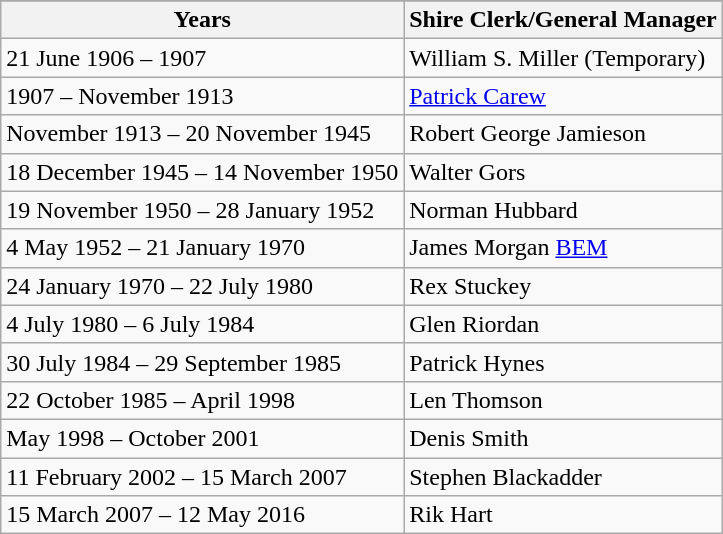<table class="wikitable">
<tr bgcolor="#FFCC33">
</tr>
<tr>
<th>Years</th>
<th>Shire Clerk/General Manager</th>
</tr>
<tr>
<td>21 June 1906 – 1907</td>
<td>William S. Miller (Temporary)</td>
</tr>
<tr>
<td>1907 – November 1913</td>
<td><a href='#'>Patrick Carew</a></td>
</tr>
<tr>
<td>November 1913 – 20 November 1945</td>
<td>Robert George Jamieson</td>
</tr>
<tr>
<td>18 December 1945 – 14 November 1950</td>
<td>Walter Gors</td>
</tr>
<tr>
<td>19 November 1950 – 28 January 1952</td>
<td>Norman Hubbard</td>
</tr>
<tr>
<td>4 May 1952 – 21 January 1970</td>
<td>James Morgan <a href='#'>BEM</a></td>
</tr>
<tr>
<td>24 January 1970 – 22 July 1980</td>
<td>Rex Stuckey</td>
</tr>
<tr>
<td>4 July 1980 – 6 July 1984</td>
<td>Glen Riordan</td>
</tr>
<tr>
<td>30 July 1984 – 29 September 1985</td>
<td>Patrick Hynes</td>
</tr>
<tr>
<td>22 October 1985 – April 1998</td>
<td>Len Thomson</td>
</tr>
<tr>
<td>May 1998 – October 2001</td>
<td>Denis Smith</td>
</tr>
<tr>
<td>11 February 2002 – 15 March 2007</td>
<td>Stephen Blackadder</td>
</tr>
<tr>
<td>15 March 2007 – 12 May 2016</td>
<td>Rik Hart</td>
</tr>
</table>
